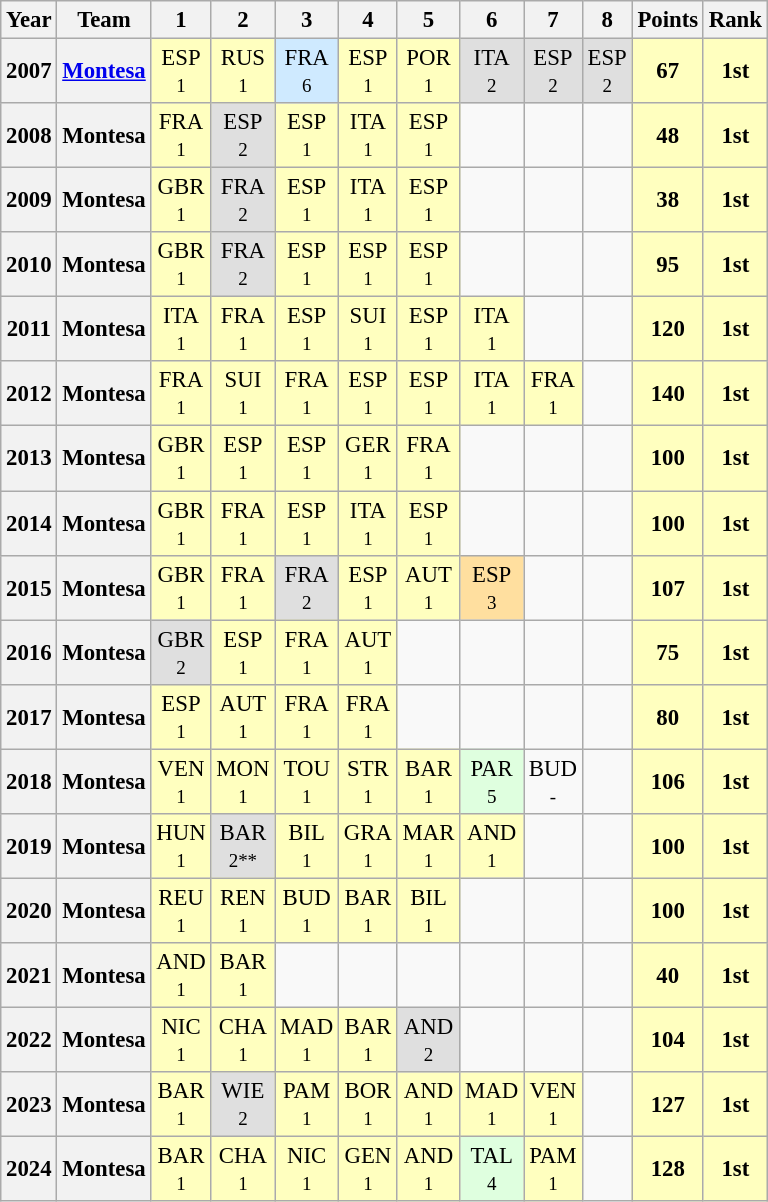<table class="wikitable" style="text-align:center; font-size:95%">
<tr>
<th>Year</th>
<th>Team</th>
<th>1</th>
<th>2</th>
<th>3</th>
<th>4</th>
<th>5</th>
<th>6</th>
<th>7</th>
<th>8</th>
<th>Points</th>
<th>Rank</th>
</tr>
<tr>
<th>2007</th>
<th><a href='#'>Montesa</a></th>
<td style="background:#FFFFBF;">ESP<br><small>1</small></td>
<td style="background:#FFFFBF;">RUS<br><small>1</small></td>
<td style="background:#CFEAFF;">FRA<br><small>6</small></td>
<td style="background:#FFFFBF;">ESP<br><small>1</small></td>
<td style="background:#FFFFBF;">POR<br><small>1</small></td>
<td style="background:#DFDFDF;">ITA<br><small>2</small></td>
<td style="background:#DFDFDF;">ESP<br><small>2</small></td>
<td style="background:#DFDFDF;">ESP<br><small>2</small></td>
<th style="background:#FFFFBF;">67</th>
<th style="background:#FFFFBF;">1st</th>
</tr>
<tr>
<th>2008</th>
<th>Montesa</th>
<td style="background:#FFFFBF;">FRA<br><small>1</small></td>
<td style="background:#DFDFDF;">ESP<br><small>2</small></td>
<td style="background:#FFFFBF;">ESP<br><small>1</small></td>
<td style="background:#FFFFBF;">ITA<br><small>1</small></td>
<td style="background:#FFFFBF;">ESP<br><small>1</small></td>
<td></td>
<td></td>
<td></td>
<th style="background:#FFFFBF;">48</th>
<th style="background:#FFFFBF;">1st</th>
</tr>
<tr>
<th>2009</th>
<th>Montesa</th>
<td style="background:#FFFFBF;">GBR<br><small>1</small></td>
<td style="background:#DFDFDF;">FRA<br><small>2</small></td>
<td style="background:#FFFFBF;">ESP<br><small>1</small></td>
<td style="background:#FFFFBF;">ITA<br><small>1</small></td>
<td style="background:#FFFFBF;">ESP<br><small>1</small></td>
<td></td>
<td></td>
<td></td>
<th style="background:#FFFFBF;">38</th>
<th style="background:#FFFFBF;">1st</th>
</tr>
<tr>
<th>2010</th>
<th>Montesa</th>
<td style="background:#FFFFBF;">GBR<br><small>1</small></td>
<td style="background:#DFDFDF;">FRA<br><small>2</small></td>
<td style="background:#FFFFBF;">ESP<br><small>1</small></td>
<td style="background:#FFFFBF;">ESP<br><small>1</small></td>
<td style="background:#FFFFBF;">ESP<br><small>1</small></td>
<td></td>
<td></td>
<td></td>
<th style="background:#FFFFBF;">95</th>
<th style="background:#FFFFBF;">1st</th>
</tr>
<tr>
<th>2011</th>
<th>Montesa</th>
<td style="background:#FFFFBF;">ITA<br><small>1</small></td>
<td style="background:#FFFFBF;">FRA<br><small>1</small></td>
<td style="background:#FFFFBF;">ESP<br><small>1</small></td>
<td style="background:#FFFFBF;">SUI<br><small>1</small></td>
<td style="background:#FFFFBF;">ESP<br><small>1</small></td>
<td style="background:#FFFFBF;">ITA<br><small>1</small></td>
<td></td>
<td></td>
<th style="background:#FFFFBF;">120</th>
<th style="background:#FFFFBF;">1st</th>
</tr>
<tr>
<th>2012</th>
<th>Montesa</th>
<td style="background:#FFFFBF;">FRA<br><small>1</small></td>
<td style="background:#FFFFBF;">SUI<br><small>1</small></td>
<td style="background:#FFFFBF;">FRA<br><small>1</small></td>
<td style="background:#FFFFBF;">ESP<br><small>1</small></td>
<td style="background:#FFFFBF;">ESP<br><small>1</small></td>
<td style="background:#FFFFBF;">ITA<br><small>1</small></td>
<td style="background:#FFFFBF;">FRA<br><small>1</small></td>
<td></td>
<th style="background:#FFFFBF;">140</th>
<th style="background:#FFFFBF;">1st</th>
</tr>
<tr>
<th>2013</th>
<th>Montesa</th>
<td style="background:#FFFFBF;">GBR<br><small>1</small></td>
<td style="background:#FFFFBF;">ESP<br><small>1</small></td>
<td style="background:#FFFFBF;">ESP<br><small>1</small></td>
<td style="background:#FFFFBF;">GER<br><small>1</small></td>
<td style="background:#FFFFBF;">FRA<br><small>1</small></td>
<td></td>
<td></td>
<td></td>
<th style="background:#FFFFBF;">100</th>
<th style="background:#FFFFBF;">1st</th>
</tr>
<tr>
<th>2014</th>
<th>Montesa</th>
<td style="background:#FFFFBF;">GBR<br><small>1</small></td>
<td style="background:#FFFFBF;">FRA<br><small>1</small></td>
<td style="background:#FFFFBF;">ESP<br><small>1</small></td>
<td style="background:#FFFFBF;">ITA<br><small>1</small></td>
<td style="background:#FFFFBF;">ESP<br><small>1</small></td>
<td></td>
<td></td>
<td></td>
<th style="background:#FFFFBF;">100</th>
<th style="background:#FFFFBF;">1st</th>
</tr>
<tr>
<th>2015</th>
<th>Montesa</th>
<td style="background:#FFFFBF;">GBR<br><small>1</small></td>
<td style="background:#FFFFBF;">FRA<br><small>1</small></td>
<td style="background:#DFDFDF;">FRA<br><small>2</small></td>
<td style="background:#FFFFBF;">ESP<br><small>1</small></td>
<td style="background:#FFFFBF;">AUT<br><small>1</small></td>
<td style="background:#FFDF9F;">ESP<br><small>3</small></td>
<td></td>
<td></td>
<th style="background:#FFFFBF;">107</th>
<th style="background:#FFFFBF;">1st</th>
</tr>
<tr>
<th>2016</th>
<th>Montesa</th>
<td style="background:#DFDFDF;">GBR<br><small>2</small></td>
<td style="background:#FFFFBF;">ESP<br><small>1</small></td>
<td style="background:#FFFFBF;">FRA<br><small>1</small></td>
<td style="background:#FFFFBF;">AUT<br><small>1</small></td>
<td></td>
<td></td>
<td></td>
<td></td>
<th style="background:#FFFFBF;">75</th>
<th style="background:#FFFFBF;">1st</th>
</tr>
<tr>
<th>2017</th>
<th>Montesa</th>
<td style="background:#FFFFBF;">ESP<br><small>1</small></td>
<td style="background:#FFFFBF;">AUT<br><small>1</small></td>
<td style="background:#FFFFBF;">FRA<br><small>1</small></td>
<td style="background:#FFFFBF;">FRA<br><small>1</small></td>
<td></td>
<td></td>
<td></td>
<td></td>
<th style="background:#FFFFBF;">80</th>
<th style="background:#FFFFBF;">1st</th>
</tr>
<tr>
<th>2018</th>
<th>Montesa</th>
<td style="background:#FFFFBF;">VEN<br><small>1</small></td>
<td style="background:#FFFFBF;">MON<br><small>1</small></td>
<td style="background:#FFFFBF;">TOU<br><small>1</small></td>
<td style="background:#FFFFBF;">STR<br><small>1</small></td>
<td style="background:#FFFFBF;">BAR<br><small>1</small></td>
<td style="background:#DFFFDF;">PAR<br><small>5</small></td>
<td style="background:#;">BUD<br><small>-</small></td>
<td></td>
<th style="background:#FFFFBF;">106</th>
<th style="background:#FFFFBF;">1st</th>
</tr>
<tr>
<th>2019</th>
<th>Montesa</th>
<td style="background:#FFFFBF;">HUN<br><small>1</small></td>
<td style="background:#DFDFDF;">BAR<br><small>2**</small></td>
<td style="background:#FFFFBF;">BIL<br><small>1</small></td>
<td style="background:#FFFFBF;">GRA<br><small>1</small></td>
<td style="background:#FFFFBF;">MAR<br><small>1</small></td>
<td style="background:#FFFFBF;">AND<br><small>1</small></td>
<td></td>
<td></td>
<th style="background:#FFFFBF;">100</th>
<th style="background:#FFFFBF;">1st</th>
</tr>
<tr>
<th>2020</th>
<th>Montesa</th>
<td style="background:#FFFFBF;">REU<br><small>1</small></td>
<td style="background:#FFFFBF;">REN<br><small>1</small></td>
<td style="background:#FFFFBF;">BUD<br><small>1</small></td>
<td style="background:#FFFFBF;">BAR<br><small>1</small></td>
<td style="background:#FFFFBF;">BIL<br><small>1</small></td>
<td></td>
<td></td>
<td></td>
<th style="background:#FFFFBF;">100</th>
<th style="background:#FFFFBF;">1st</th>
</tr>
<tr>
<th>2021</th>
<th>Montesa</th>
<td style="background:#FFFFBF;">AND<br><small>1</small></td>
<td style="background:#FFFFBF;">BAR<br><small>1</small></td>
<td></td>
<td></td>
<td></td>
<td></td>
<td></td>
<td></td>
<th style="background:#FFFFBF;">40</th>
<th style="background:#FFFFBF;">1st</th>
</tr>
<tr>
<th>2022</th>
<th>Montesa</th>
<td style="background:#FFFFBF;">NIC<br><small>1</small></td>
<td style="background:#FFFFBF;">CHA<br><small>1</small></td>
<td style="background:#FFFFBF;">MAD<br><small>1</small></td>
<td style="background:#FFFFBF;">BAR<br><small>1</small></td>
<td style="background:#DFDFDF;">AND<br><small>2</small></td>
<td></td>
<td></td>
<td></td>
<th style="background:#FFFFBF;">104</th>
<th style="background:#FFFFBF;">1st</th>
</tr>
<tr>
<th>2023</th>
<th>Montesa</th>
<td style="background:#FFFFBF;">BAR<br><small>1</small></td>
<td style="background:#DFDFDF;">WIE<br><small>2</small></td>
<td style="background:#FFFFBF;">PAM<br><small>1</small></td>
<td style="background:#FFFFBF;">BOR<br><small>1</small></td>
<td style="background:#FFFFBF;">AND<br><small>1</small></td>
<td style="background:#FFFFBF;">MAD<br><small>1</small></td>
<td style="background:#FFFFBF;">VEN<br><small>1</small></td>
<td></td>
<th style="background:#FFFFBF;">127</th>
<th style="background:#FFFFBF;">1st</th>
</tr>
<tr>
<th>2024</th>
<th>Montesa</th>
<td style="background:#FFFFBF;">BAR<br><small>1</small></td>
<td style="background:#FFFFBF;">CHA<br><small>1</small></td>
<td style="background:#FFFFBF;">NIC<br><small>1</small></td>
<td style="background:#FFFFBF;">GEN<br><small>1</small></td>
<td style="background:#FFFFBF;">AND<br><small>1</small></td>
<td style="background:#DFFFDF;">TAL<br><small>4</small></td>
<td style="background:#FFFFBF;">PAM<br><small>1</small></td>
<td></td>
<th style="background:#FFFFBF;">128</th>
<th style="background:#FFFFBF;">1st</th>
</tr>
</table>
